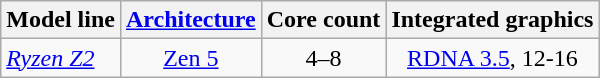<table class="wikitable" style="text-align: center;">
<tr>
<th>Model line</th>
<th><a href='#'>Architecture</a></th>
<th>Core count</th>
<th>Integrated graphics</th>
</tr>
<tr>
<td style="text-align: left;"><a href='#'><em>Ryzen Z2</em></a></td>
<td><a href='#'>Zen 5</a></td>
<td>4–8</td>
<td><a href='#'>RDNA 3.5</a>, 12-16 </td>
</tr>
</table>
